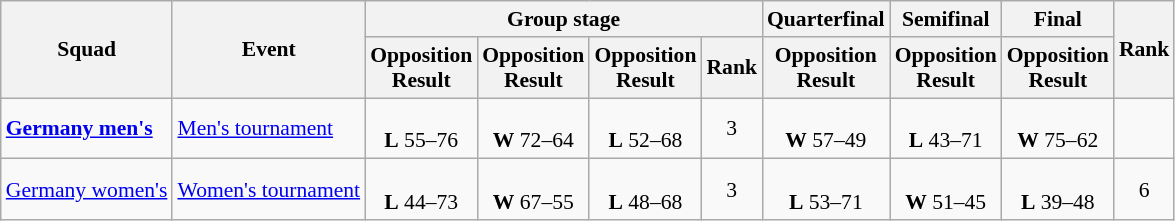<table class=wikitable style="font-size:90%">
<tr>
<th rowspan="2">Squad</th>
<th rowspan="2">Event</th>
<th colspan="4">Group stage</th>
<th>Quarterfinal</th>
<th>Semifinal</th>
<th>Final</th>
<th rowspan="2">Rank</th>
</tr>
<tr>
<th>Opposition<br>Result</th>
<th>Opposition<br>Result</th>
<th>Opposition<br>Result</th>
<th>Rank</th>
<th>Opposition<br>Result</th>
<th>Opposition<br>Result</th>
<th>Opposition<br>Result</th>
</tr>
<tr align=center>
<td align=left><strong><a href='#'>Germany men's</a></strong></td>
<td align=left><a href='#'>Men's tournament</a></td>
<td><br><strong>L</strong> 55–76</td>
<td><br><strong>W</strong> 72–64</td>
<td><br><strong>L</strong> 52–68</td>
<td>3</td>
<td><br><strong>W</strong> 57–49</td>
<td><br><strong>L</strong> 43–71</td>
<td><br><strong>W</strong> 75–62</td>
<td></td>
</tr>
<tr align=center>
<td align=left><a href='#'>Germany women's</a></td>
<td align=left><a href='#'>Women's tournament</a></td>
<td><br><strong>L</strong> 44–73</td>
<td><br><strong>W</strong> 67–55</td>
<td><br><strong>L</strong> 48–68</td>
<td>3</td>
<td><br><strong>L</strong> 53–71</td>
<td><br><strong>W</strong> 51–45</td>
<td><br><strong>L</strong> 39–48</td>
<td>6</td>
</tr>
</table>
